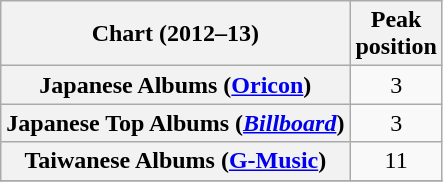<table class="wikitable sortable plainrowheaders" style="text-align:center;">
<tr>
<th>Chart (2012–13)</th>
<th>Peak<br>position</th>
</tr>
<tr>
<th scope="row">Japanese Albums (<a href='#'>Oricon</a>)</th>
<td>3</td>
</tr>
<tr>
<th scope="row">Japanese Top Albums (<em><a href='#'>Billboard</a></em>)</th>
<td>3</td>
</tr>
<tr>
<th scope="row">Taiwanese Albums (<a href='#'>G-Music</a>)</th>
<td>11</td>
</tr>
<tr>
</tr>
</table>
